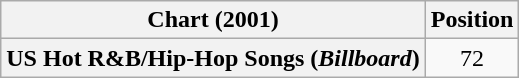<table class="wikitable plainrowheaders" style="text-align:center">
<tr>
<th scope="col">Chart (2001)</th>
<th scope="col">Position</th>
</tr>
<tr>
<th scope="row">US Hot R&B/Hip-Hop Songs (<em>Billboard</em>)</th>
<td>72</td>
</tr>
</table>
